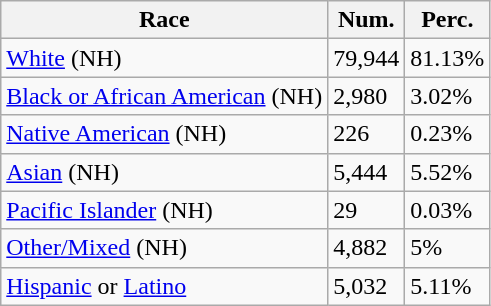<table class="wikitable">
<tr>
<th>Race</th>
<th>Num.</th>
<th>Perc.</th>
</tr>
<tr>
<td><a href='#'>White</a> (NH)</td>
<td>79,944</td>
<td>81.13%</td>
</tr>
<tr>
<td><a href='#'>Black or African American</a> (NH)</td>
<td>2,980</td>
<td>3.02%</td>
</tr>
<tr>
<td><a href='#'>Native American</a> (NH)</td>
<td>226</td>
<td>0.23%</td>
</tr>
<tr>
<td><a href='#'>Asian</a> (NH)</td>
<td>5,444</td>
<td>5.52%</td>
</tr>
<tr>
<td><a href='#'>Pacific Islander</a> (NH)</td>
<td>29</td>
<td>0.03%</td>
</tr>
<tr>
<td><a href='#'>Other/Mixed</a> (NH)</td>
<td>4,882</td>
<td>5%</td>
</tr>
<tr>
<td><a href='#'>Hispanic</a> or <a href='#'>Latino</a></td>
<td>5,032</td>
<td>5.11%</td>
</tr>
</table>
